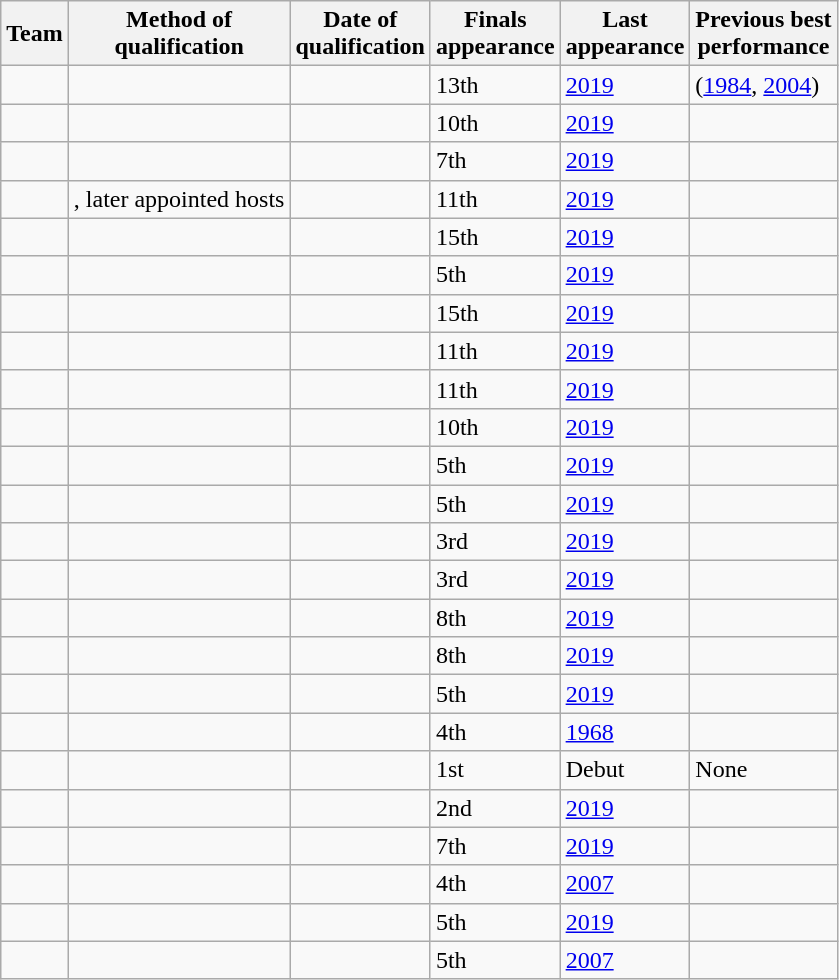<table class="wikitable sortable" style="text-align: left;">
<tr>
<th>Team</th>
<th>Method of<br>qualification</th>
<th>Date of<br>qualification</th>
<th data-sort-type="number">Finals<br>appearance</th>
<th>Last<br>appearance</th>
<th>Previous best<br>performance<br></th>
</tr>
<tr>
<td></td>
<td></td>
<td></td>
<td>13th</td>
<td><a href='#'>2019</a></td>
<td> (<a href='#'>1984</a>, <a href='#'>2004</a>)</td>
</tr>
<tr>
<td></td>
<td></td>
<td></td>
<td>10th</td>
<td><a href='#'>2019</a></td>
<td></td>
</tr>
<tr>
<td></td>
<td></td>
<td></td>
<td>7th</td>
<td><a href='#'>2019</a></td>
<td></td>
</tr>
<tr>
<td></td>
<td>, later appointed hosts</td>
<td></td>
<td>11th</td>
<td><a href='#'>2019</a></td>
<td></td>
</tr>
<tr>
<td></td>
<td></td>
<td></td>
<td>15th</td>
<td><a href='#'>2019</a></td>
<td></td>
</tr>
<tr>
<td></td>
<td></td>
<td></td>
<td>5th</td>
<td><a href='#'>2019</a></td>
<td></td>
</tr>
<tr>
<td></td>
<td></td>
<td></td>
<td>15th</td>
<td><a href='#'>2019</a></td>
<td></td>
</tr>
<tr>
<td></td>
<td></td>
<td></td>
<td>11th</td>
<td><a href='#'>2019</a></td>
<td></td>
</tr>
<tr>
<td></td>
<td></td>
<td></td>
<td>11th</td>
<td><a href='#'>2019</a></td>
<td></td>
</tr>
<tr>
<td></td>
<td></td>
<td></td>
<td>10th</td>
<td><a href='#'>2019</a></td>
<td></td>
</tr>
<tr>
<td></td>
<td></td>
<td></td>
<td>5th</td>
<td><a href='#'>2019</a></td>
<td></td>
</tr>
<tr>
<td></td>
<td></td>
<td></td>
<td>5th</td>
<td><a href='#'>2019</a></td>
<td></td>
</tr>
<tr>
<td></td>
<td></td>
<td></td>
<td>3rd</td>
<td><a href='#'>2019</a></td>
<td></td>
</tr>
<tr>
<td></td>
<td></td>
<td></td>
<td>3rd</td>
<td><a href='#'>2019</a></td>
<td></td>
</tr>
<tr>
<td></td>
<td></td>
<td></td>
<td>8th</td>
<td><a href='#'>2019</a></td>
<td></td>
</tr>
<tr>
<td></td>
<td></td>
<td></td>
<td>8th</td>
<td><a href='#'>2019</a></td>
<td></td>
</tr>
<tr>
<td></td>
<td></td>
<td></td>
<td>5th</td>
<td><a href='#'>2019</a></td>
<td></td>
</tr>
<tr>
<td></td>
<td></td>
<td></td>
<td>4th</td>
<td><a href='#'>1968</a></td>
<td></td>
</tr>
<tr>
<td></td>
<td></td>
<td></td>
<td>1st</td>
<td>Debut</td>
<td>None</td>
</tr>
<tr>
<td></td>
<td></td>
<td></td>
<td>2nd</td>
<td><a href='#'>2019</a></td>
<td></td>
</tr>
<tr>
<td></td>
<td></td>
<td></td>
<td>7th</td>
<td><a href='#'>2019</a></td>
<td></td>
</tr>
<tr>
<td></td>
<td></td>
<td></td>
<td>4th</td>
<td><a href='#'>2007</a></td>
<td></td>
</tr>
<tr>
<td></td>
<td></td>
<td></td>
<td>5th</td>
<td><a href='#'>2019</a></td>
<td></td>
</tr>
<tr>
<td></td>
<td></td>
<td></td>
<td>5th</td>
<td><a href='#'>2007</a></td>
<td></td>
</tr>
</table>
